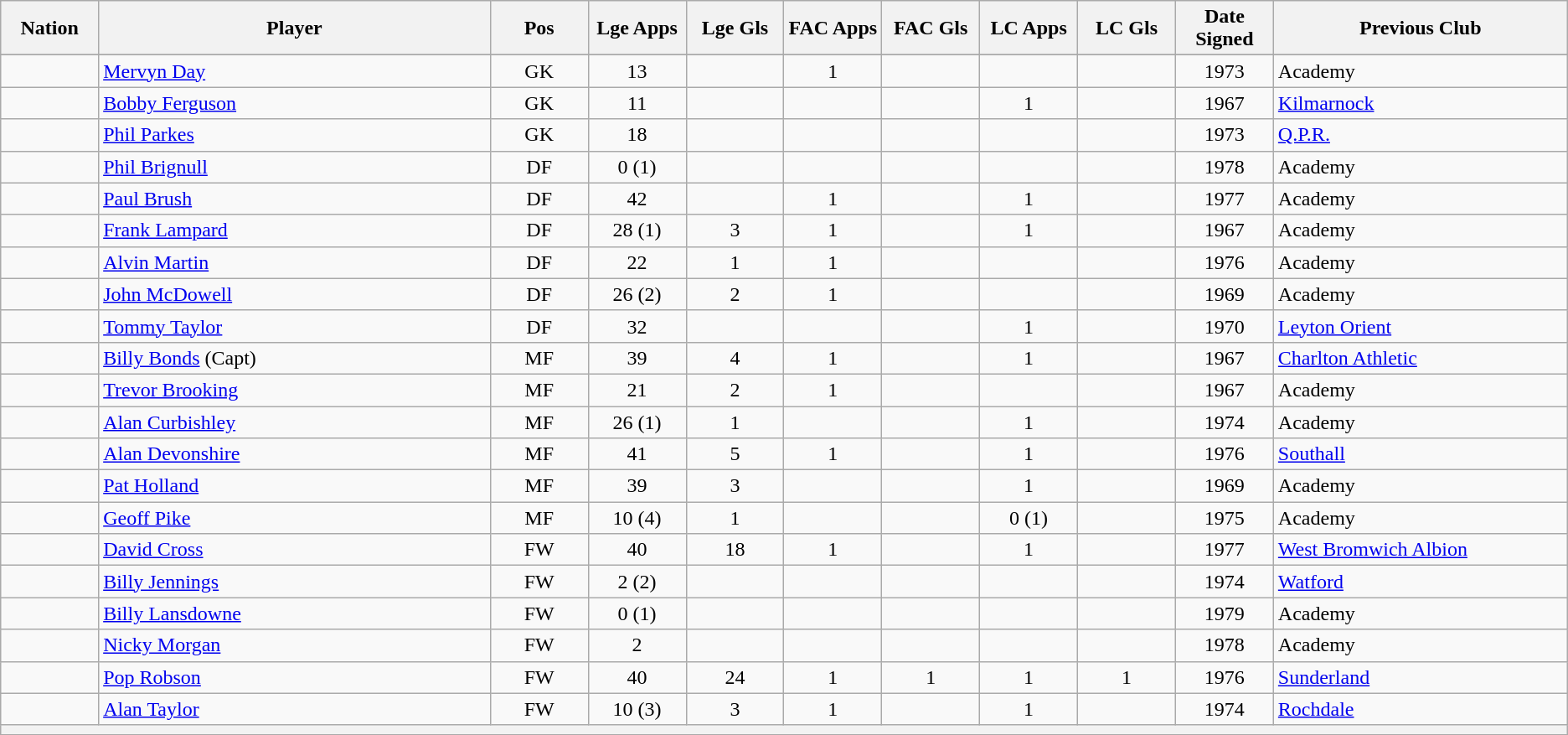<table class="wikitable">
<tr>
<th width=5%>Nation</th>
<th width=20%>Player</th>
<th width=5%>Pos</th>
<th width=5%>Lge Apps</th>
<th width=5%>Lge Gls</th>
<th width=5%>FAC Apps</th>
<th width=5%>FAC Gls</th>
<th width=5%>LC Apps</th>
<th width=5%>LC Gls</th>
<th width=5%>Date Signed</th>
<th width=15%>Previous Club</th>
</tr>
<tr>
</tr>
<tr>
<td align=center></td>
<td><a href='#'>Mervyn Day</a></td>
<td align=center>GK</td>
<td align=center>13</td>
<td align=center></td>
<td align=center>1</td>
<td align=center></td>
<td align=center></td>
<td align=center></td>
<td align=center>1973</td>
<td>Academy</td>
</tr>
<tr>
<td align=center></td>
<td><a href='#'>Bobby Ferguson</a></td>
<td align=center>GK</td>
<td align=center>11</td>
<td align=center></td>
<td align=center></td>
<td align=center></td>
<td align=center>1</td>
<td align=center></td>
<td align=center>1967</td>
<td><a href='#'>Kilmarnock</a></td>
</tr>
<tr>
<td align=center></td>
<td><a href='#'>Phil Parkes</a></td>
<td align=center>GK</td>
<td align=center>18</td>
<td align=center></td>
<td align=center></td>
<td align=center></td>
<td align=center></td>
<td align=center></td>
<td align=center>1973</td>
<td><a href='#'>Q.P.R.</a></td>
</tr>
<tr>
<td align=center></td>
<td><a href='#'>Phil Brignull</a></td>
<td align=center>DF</td>
<td align=center>0 (1)</td>
<td align=center></td>
<td align=center></td>
<td align=center></td>
<td align=center></td>
<td align=center></td>
<td align=center>1978</td>
<td>Academy</td>
</tr>
<tr>
<td align=center></td>
<td><a href='#'>Paul Brush</a></td>
<td align=center>DF</td>
<td align=center>42</td>
<td align=center></td>
<td align=center>1</td>
<td align=center></td>
<td align=center>1</td>
<td align=center></td>
<td align=center>1977</td>
<td>Academy</td>
</tr>
<tr>
<td align=center></td>
<td><a href='#'>Frank Lampard</a></td>
<td align=center>DF</td>
<td align=center>28 (1)</td>
<td align=center>3</td>
<td align=center>1</td>
<td align=center></td>
<td align=center>1</td>
<td align=center></td>
<td align=center>1967</td>
<td>Academy</td>
</tr>
<tr>
<td align=center></td>
<td><a href='#'>Alvin Martin</a></td>
<td align=center>DF</td>
<td align=center>22</td>
<td align=center>1</td>
<td align=center>1</td>
<td align=center></td>
<td align=center></td>
<td align=center></td>
<td align=center>1976</td>
<td>Academy</td>
</tr>
<tr>
<td align=center></td>
<td><a href='#'>John McDowell</a></td>
<td align=center>DF</td>
<td align=center>26 (2)</td>
<td align=center>2</td>
<td align=center>1</td>
<td align=center></td>
<td align=center></td>
<td align=center></td>
<td align=center>1969</td>
<td>Academy</td>
</tr>
<tr>
<td align=center></td>
<td><a href='#'>Tommy Taylor</a></td>
<td align=center>DF</td>
<td align=center>32</td>
<td align=center></td>
<td align=center></td>
<td align=center></td>
<td align=center>1</td>
<td align=center></td>
<td align=center>1970</td>
<td><a href='#'>Leyton Orient</a></td>
</tr>
<tr>
<td align=center></td>
<td><a href='#'>Billy Bonds</a> (Capt)</td>
<td align=center>MF</td>
<td align=center>39</td>
<td align=center>4</td>
<td align=center>1</td>
<td align=center></td>
<td align=center>1</td>
<td align=center></td>
<td align=center>1967</td>
<td><a href='#'>Charlton Athletic</a></td>
</tr>
<tr>
<td align=center></td>
<td><a href='#'>Trevor Brooking</a></td>
<td align=center>MF</td>
<td align=center>21</td>
<td align=center>2</td>
<td align=center>1</td>
<td align=center></td>
<td align=center></td>
<td align=center></td>
<td align=center>1967</td>
<td>Academy</td>
</tr>
<tr>
<td align=center></td>
<td><a href='#'>Alan Curbishley</a></td>
<td align=center>MF</td>
<td align=center>26 (1)</td>
<td align=center>1</td>
<td align=center></td>
<td align=center></td>
<td align=center>1</td>
<td align=center></td>
<td align=center>1974</td>
<td>Academy</td>
</tr>
<tr>
<td align=center></td>
<td><a href='#'>Alan Devonshire</a></td>
<td align=center>MF</td>
<td align=center>41</td>
<td align=center>5</td>
<td align=center>1</td>
<td align=center></td>
<td align=center>1</td>
<td align=center></td>
<td align=center>1976</td>
<td><a href='#'>Southall</a></td>
</tr>
<tr>
<td align=center></td>
<td><a href='#'>Pat Holland</a></td>
<td align=center>MF</td>
<td align=center>39</td>
<td align=center>3</td>
<td align=center></td>
<td align=center></td>
<td align=center>1</td>
<td align=center></td>
<td align=center>1969</td>
<td>Academy</td>
</tr>
<tr>
<td align=center></td>
<td><a href='#'>Geoff Pike</a></td>
<td align=center>MF</td>
<td align=center>10 (4)</td>
<td align=center>1</td>
<td align=center></td>
<td align=center></td>
<td align=center>0 (1)</td>
<td align=center></td>
<td align=center>1975</td>
<td>Academy</td>
</tr>
<tr>
<td align=center></td>
<td><a href='#'>David Cross</a></td>
<td align=center>FW</td>
<td align=center>40</td>
<td align=center>18</td>
<td align=center>1</td>
<td align=center></td>
<td align=center>1</td>
<td align=center></td>
<td align=center>1977</td>
<td><a href='#'>West Bromwich Albion</a></td>
</tr>
<tr>
<td align=center></td>
<td><a href='#'>Billy Jennings</a></td>
<td align=center>FW</td>
<td align=center>2 (2)</td>
<td align=center></td>
<td align=center></td>
<td align=center></td>
<td align=center></td>
<td align=center></td>
<td align=center>1974</td>
<td><a href='#'>Watford</a></td>
</tr>
<tr>
<td align=center></td>
<td><a href='#'>Billy Lansdowne</a></td>
<td align=center>FW</td>
<td align=center>0 (1)</td>
<td align=center></td>
<td align=center></td>
<td align=center></td>
<td align=center></td>
<td align=center></td>
<td align=center>1979</td>
<td>Academy</td>
</tr>
<tr>
<td align=center></td>
<td><a href='#'>Nicky Morgan</a></td>
<td align=center>FW</td>
<td align=center>2</td>
<td align=center></td>
<td align=center></td>
<td align=center></td>
<td align=center></td>
<td align=center></td>
<td align=center>1978</td>
<td>Academy</td>
</tr>
<tr>
<td align=center></td>
<td><a href='#'>Pop Robson</a></td>
<td align=center>FW</td>
<td align=center>40</td>
<td align=center>24</td>
<td align=center>1</td>
<td align=center>1</td>
<td align=center>1</td>
<td align=center>1</td>
<td align=center>1976</td>
<td><a href='#'>Sunderland</a></td>
</tr>
<tr>
<td align=center></td>
<td><a href='#'>Alan Taylor</a></td>
<td align=center>FW</td>
<td align=center>10 (3)</td>
<td align=center>3</td>
<td align=center>1</td>
<td align=center></td>
<td align=center>1</td>
<td align=center></td>
<td align=center>1974</td>
<td><a href='#'>Rochdale</a></td>
</tr>
<tr>
<th colspan=11 bgcolor=#6fd6f5></th>
</tr>
</table>
